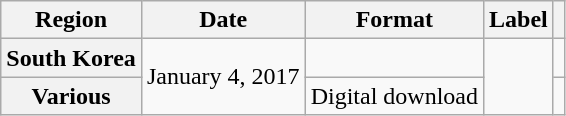<table class="wikitable plainrowheaders">
<tr>
<th>Region</th>
<th>Date</th>
<th>Format</th>
<th>Label</th>
<th></th>
</tr>
<tr>
<th scope="row">South Korea</th>
<td rowspan=2>January 4, 2017</td>
<td></td>
<td rowspan=2></td>
<td align=center></td>
</tr>
<tr>
<th scope="row">Various</th>
<td>Digital download</td>
<td align=center></td>
</tr>
</table>
